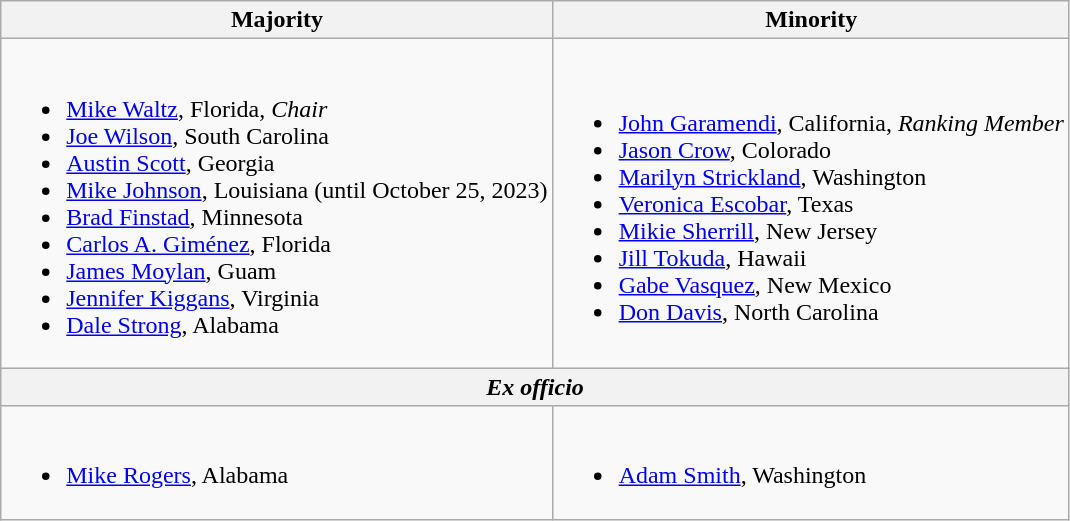<table class=wikitable>
<tr>
<th>Majority</th>
<th>Minority</th>
</tr>
<tr>
<td><br><ul><li><a href='#'>Mike Waltz</a>, Florida, <em>Chair</em></li><li><a href='#'>Joe Wilson</a>, South Carolina</li><li><a href='#'>Austin Scott</a>, Georgia</li><li><a href='#'>Mike Johnson</a>, Louisiana (until October 25, 2023)</li><li><a href='#'>Brad Finstad</a>, Minnesota</li><li><a href='#'>Carlos A. Giménez</a>, Florida</li><li><a href='#'>James Moylan</a>, Guam</li><li><a href='#'>Jennifer Kiggans</a>, Virginia</li><li><a href='#'>Dale Strong</a>, Alabama</li></ul></td>
<td><br><ul><li><a href='#'>John Garamendi</a>, California, <em>Ranking Member</em></li><li><a href='#'>Jason Crow</a>, Colorado</li><li><a href='#'>Marilyn Strickland</a>, Washington</li><li><a href='#'>Veronica Escobar</a>, Texas</li><li><a href='#'>Mikie Sherrill</a>, New Jersey</li><li><a href='#'>Jill Tokuda</a>, Hawaii</li><li><a href='#'>Gabe Vasquez</a>, New Mexico</li><li><a href='#'>Don Davis</a>, North Carolina</li></ul></td>
</tr>
<tr>
<th colspan=2><em>Ex officio</em></th>
</tr>
<tr>
<td><br><ul><li><a href='#'>Mike Rogers</a>, Alabama</li></ul></td>
<td><br><ul><li><a href='#'>Adam Smith</a>, Washington</li></ul></td>
</tr>
</table>
